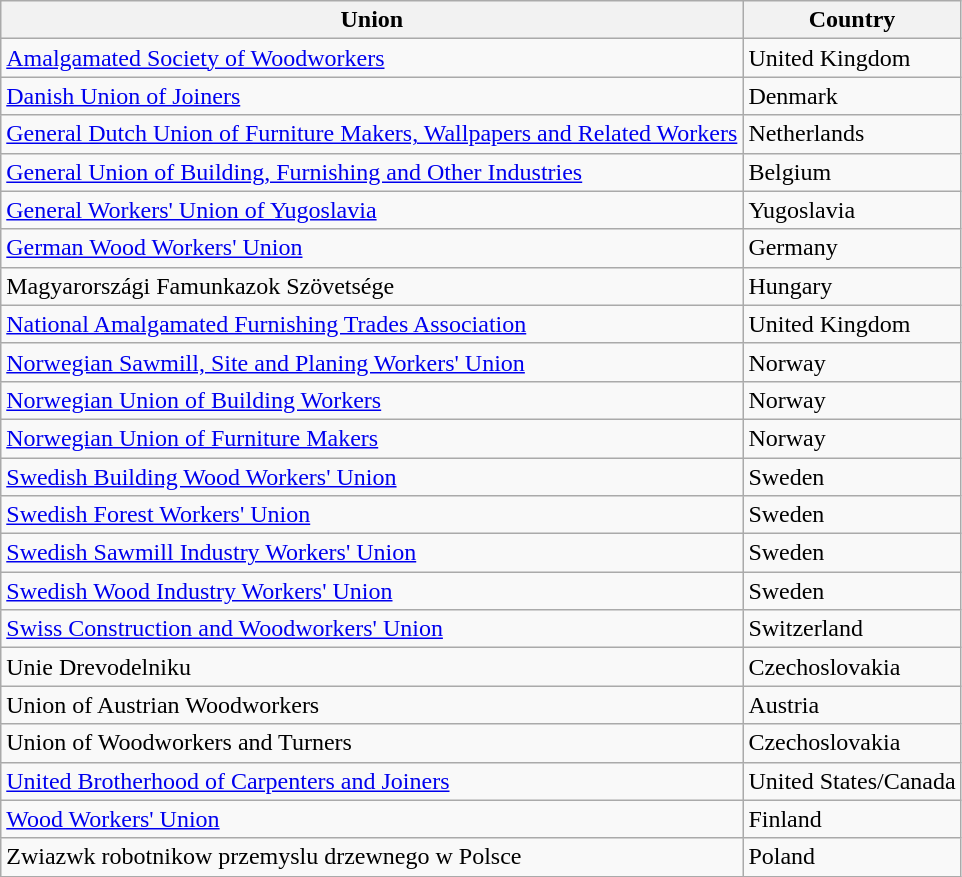<table class="wikitable sortable">
<tr>
<th>Union</th>
<th>Country</th>
</tr>
<tr>
<td><a href='#'>Amalgamated Society of Woodworkers</a></td>
<td>United Kingdom</td>
</tr>
<tr>
<td><a href='#'>Danish Union of Joiners</a></td>
<td>Denmark</td>
</tr>
<tr>
<td><a href='#'>General Dutch Union of Furniture Makers, Wallpapers and Related Workers</a></td>
<td>Netherlands</td>
</tr>
<tr>
<td><a href='#'>General Union of Building, Furnishing and Other Industries</a></td>
<td>Belgium</td>
</tr>
<tr>
<td><a href='#'>General Workers' Union of Yugoslavia</a></td>
<td>Yugoslavia</td>
</tr>
<tr>
<td><a href='#'>German Wood Workers' Union</a></td>
<td>Germany</td>
</tr>
<tr>
<td>Magyarországi Famunkazok Szövetsége</td>
<td>Hungary</td>
</tr>
<tr>
<td><a href='#'>National Amalgamated Furnishing Trades Association</a></td>
<td>United Kingdom</td>
</tr>
<tr>
<td><a href='#'>Norwegian Sawmill, Site and Planing Workers' Union</a></td>
<td>Norway</td>
</tr>
<tr>
<td><a href='#'>Norwegian Union of Building Workers</a></td>
<td>Norway</td>
</tr>
<tr>
<td><a href='#'>Norwegian Union of Furniture Makers</a></td>
<td>Norway</td>
</tr>
<tr>
<td><a href='#'>Swedish Building Wood Workers' Union</a></td>
<td>Sweden</td>
</tr>
<tr>
<td><a href='#'>Swedish Forest Workers' Union</a></td>
<td>Sweden</td>
</tr>
<tr>
<td><a href='#'>Swedish Sawmill Industry Workers' Union</a></td>
<td>Sweden</td>
</tr>
<tr>
<td><a href='#'>Swedish Wood Industry Workers' Union</a></td>
<td>Sweden</td>
</tr>
<tr>
<td><a href='#'>Swiss Construction and Woodworkers' Union</a></td>
<td>Switzerland</td>
</tr>
<tr>
<td>Unie Drevodelniku</td>
<td>Czechoslovakia</td>
</tr>
<tr>
<td>Union of Austrian Woodworkers</td>
<td>Austria</td>
</tr>
<tr>
<td>Union of Woodworkers and Turners</td>
<td>Czechoslovakia</td>
</tr>
<tr>
<td><a href='#'>United Brotherhood of Carpenters and Joiners</a></td>
<td>United States/Canada</td>
</tr>
<tr>
<td><a href='#'>Wood Workers' Union</a></td>
<td>Finland</td>
</tr>
<tr>
<td>Zwiazwk robotnikow przemyslu drzewnego w Polsce</td>
<td>Poland</td>
</tr>
</table>
